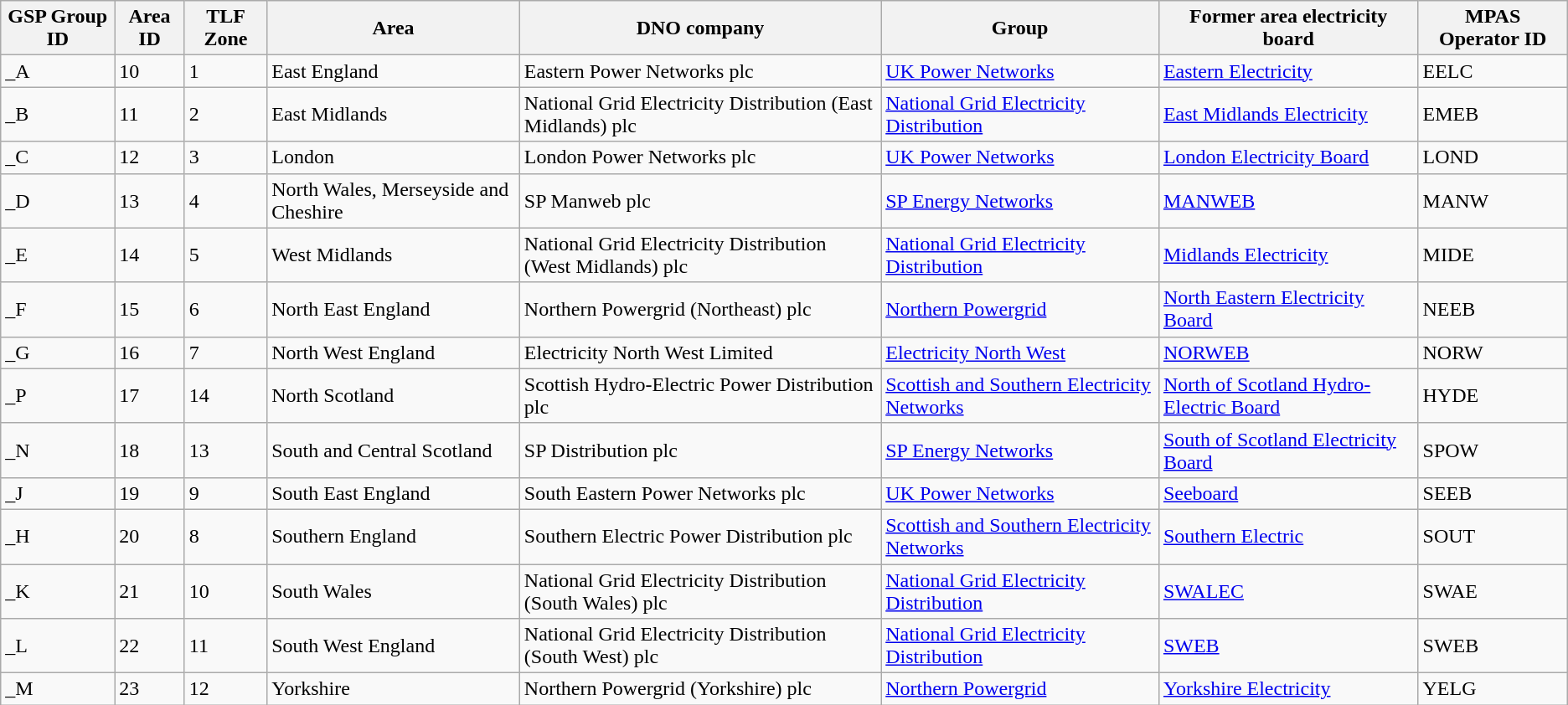<table class="wikitable sortable">
<tr>
<th>GSP Group ID</th>
<th>Area ID</th>
<th>TLF Zone</th>
<th>Area</th>
<th>DNO company</th>
<th>Group</th>
<th>Former area electricity board</th>
<th>MPAS Operator ID</th>
</tr>
<tr>
<td>_A</td>
<td>10</td>
<td>1</td>
<td>East England</td>
<td>Eastern Power Networks plc</td>
<td><a href='#'>UK Power Networks</a></td>
<td><a href='#'>Eastern Electricity</a></td>
<td>EELC</td>
</tr>
<tr>
<td>_B</td>
<td>11</td>
<td>2</td>
<td>East Midlands</td>
<td>National Grid Electricity Distribution (East Midlands) plc</td>
<td><a href='#'>National Grid Electricity Distribution</a></td>
<td><a href='#'>East Midlands Electricity</a></td>
<td>EMEB</td>
</tr>
<tr>
<td>_C</td>
<td>12</td>
<td>3</td>
<td>London</td>
<td>London Power Networks plc</td>
<td><a href='#'>UK Power Networks</a></td>
<td><a href='#'>London Electricity Board</a></td>
<td>LOND</td>
</tr>
<tr>
<td>_D</td>
<td>13</td>
<td>4</td>
<td>North Wales, Merseyside and Cheshire</td>
<td>SP Manweb plc</td>
<td><a href='#'>SP Energy Networks</a></td>
<td><a href='#'>MANWEB</a></td>
<td>MANW</td>
</tr>
<tr>
<td>_E</td>
<td>14</td>
<td>5</td>
<td>West Midlands</td>
<td>National Grid Electricity Distribution (West Midlands) plc</td>
<td><a href='#'>National Grid Electricity Distribution</a></td>
<td><a href='#'>Midlands Electricity</a></td>
<td>MIDE</td>
</tr>
<tr>
<td>_F</td>
<td>15</td>
<td>6</td>
<td>North East England</td>
<td>Northern Powergrid (Northeast) plc</td>
<td><a href='#'>Northern Powergrid</a></td>
<td><a href='#'>North Eastern Electricity Board</a></td>
<td>NEEB</td>
</tr>
<tr>
<td>_G</td>
<td>16</td>
<td>7</td>
<td>North West England</td>
<td>Electricity North West Limited</td>
<td><a href='#'>Electricity North West</a></td>
<td><a href='#'>NORWEB</a></td>
<td>NORW</td>
</tr>
<tr>
<td>_P</td>
<td>17</td>
<td>14</td>
<td>North Scotland</td>
<td>Scottish Hydro-Electric Power Distribution plc</td>
<td><a href='#'>Scottish and Southern Electricity Networks</a></td>
<td><a href='#'>North of Scotland Hydro-Electric Board</a></td>
<td>HYDE</td>
</tr>
<tr>
<td>_N</td>
<td>18</td>
<td>13</td>
<td>South and Central Scotland</td>
<td>SP Distribution plc</td>
<td><a href='#'>SP Energy Networks</a></td>
<td><a href='#'>South of Scotland Electricity Board</a></td>
<td>SPOW</td>
</tr>
<tr>
<td>_J</td>
<td>19</td>
<td>9</td>
<td>South East England</td>
<td>South Eastern Power Networks plc</td>
<td><a href='#'>UK Power Networks</a></td>
<td><a href='#'>Seeboard</a></td>
<td>SEEB</td>
</tr>
<tr>
<td>_H</td>
<td>20</td>
<td>8</td>
<td>Southern England</td>
<td>Southern Electric Power Distribution plc</td>
<td><a href='#'>Scottish and Southern Electricity Networks</a></td>
<td><a href='#'>Southern Electric</a></td>
<td>SOUT</td>
</tr>
<tr>
<td>_K</td>
<td>21</td>
<td>10</td>
<td>South Wales</td>
<td>National Grid Electricity Distribution (South Wales) plc</td>
<td><a href='#'>National Grid Electricity Distribution</a></td>
<td><a href='#'>SWALEC</a></td>
<td>SWAE</td>
</tr>
<tr>
<td>_L</td>
<td>22</td>
<td>11</td>
<td>South West England</td>
<td>National Grid Electricity Distribution (South West) plc</td>
<td><a href='#'>National Grid Electricity Distribution</a></td>
<td><a href='#'>SWEB</a></td>
<td>SWEB</td>
</tr>
<tr>
<td>_M</td>
<td>23</td>
<td>12</td>
<td>Yorkshire</td>
<td>Northern Powergrid (Yorkshire) plc</td>
<td><a href='#'>Northern Powergrid</a></td>
<td><a href='#'>Yorkshire Electricity</a></td>
<td>YELG</td>
</tr>
</table>
